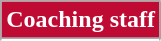<table class="wikitable">
<tr>
<th style="background:#BF0A34; color:#FFFFFF;" scope="col" colspan="2">Coaching staff<br></th>
</tr>
<tr>
</tr>
<tr>
</tr>
<tr>
</tr>
<tr>
</tr>
</table>
